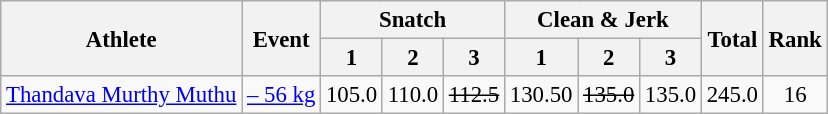<table class=wikitable style="font-size:95%; text-align:center">
<tr>
<th rowspan="2">Athlete</th>
<th rowspan="2">Event</th>
<th colspan="3">Snatch</th>
<th colspan="3">Clean & Jerk</th>
<th rowspan="2">Total</th>
<th rowspan="2">Rank</th>
</tr>
<tr>
<th>1</th>
<th>2</th>
<th>3</th>
<th>1</th>
<th>2</th>
<th>3</th>
</tr>
<tr>
<td align= left><a href='#'>Thandava Murthy Muthu</a></td>
<td align=left><a href='#'>– 56 kg</a></td>
<td align=center>105.0</td>
<td align=center>110.0</td>
<td align=center><s>112.5</s></td>
<td align=center>130.50</td>
<td align=center><s>135.0</s></td>
<td align=center>135.0</td>
<td align=center>245.0</td>
<td align=center>16</td>
</tr>
</table>
